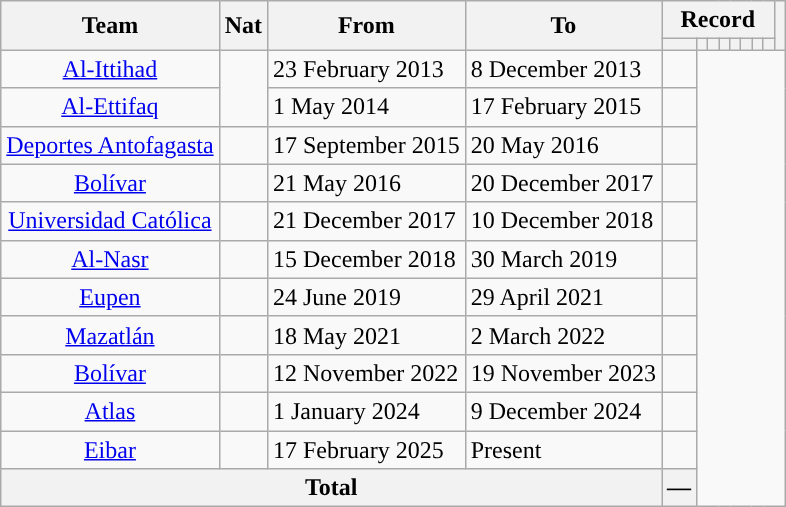<table class="wikitable" style="text-align: center">
<tr>
<th rowspan="2">Team</th>
<th rowspan="2">Nat</th>
<th rowspan="2">From</th>
<th rowspan="2">To</th>
<th colspan="8">Record</th>
<th rowspan=2></th>
</tr>
<tr>
<th></th>
<th></th>
<th></th>
<th></th>
<th></th>
<th></th>
<th></th>
<th></th>
</tr>
<tr>
<td align=center><a href='#'>Al-Ittihad</a></td>
<td rowspan="2"></td>
<td align=left>23 February 2013</td>
<td align=left>8 December 2013<br></td>
<td></td>
</tr>
<tr>
<td align=center><a href='#'>Al-Ettifaq</a></td>
<td align=left>1 May 2014</td>
<td align=left>17 February 2015<br></td>
<td></td>
</tr>
<tr>
<td align=center><a href='#'>Deportes Antofagasta</a></td>
<td></td>
<td align=left>17 September 2015</td>
<td align=left>20 May 2016<br></td>
<td></td>
</tr>
<tr>
<td align=center><a href='#'>Bolívar</a></td>
<td></td>
<td align=left>21 May 2016</td>
<td align=left>20 December 2017<br></td>
<td></td>
</tr>
<tr>
<td align=center><a href='#'>Universidad Católica</a></td>
<td></td>
<td align=left>21 December 2017</td>
<td align=left>10 December 2018<br></td>
<td></td>
</tr>
<tr>
<td align=center><a href='#'>Al-Nasr</a></td>
<td></td>
<td align=left>15 December 2018</td>
<td align=left>30 March 2019<br></td>
<td></td>
</tr>
<tr>
<td align=center><a href='#'>Eupen</a></td>
<td></td>
<td align=left>24 June 2019</td>
<td align=left>29 April 2021<br></td>
<td></td>
</tr>
<tr>
<td align=center><a href='#'>Mazatlán</a></td>
<td></td>
<td align=left>18 May 2021</td>
<td align=left>2 March 2022<br></td>
<td></td>
</tr>
<tr>
<td align=center><a href='#'>Bolívar</a></td>
<td></td>
<td align=left>12 November 2022</td>
<td align=left>19 November 2023<br></td>
<td></td>
</tr>
<tr>
<td align=center><a href='#'>Atlas</a></td>
<td></td>
<td align=left>1 January 2024</td>
<td align=left>9 December 2024<br></td>
<td></td>
</tr>
<tr>
<td align=center><a href='#'>Eibar</a></td>
<td></td>
<td align=left>17 February 2025</td>
<td align=left>Present<br></td>
<td></td>
</tr>
<tr>
<th colspan="4">Total<br></th>
<th>—</th>
</tr>
</table>
